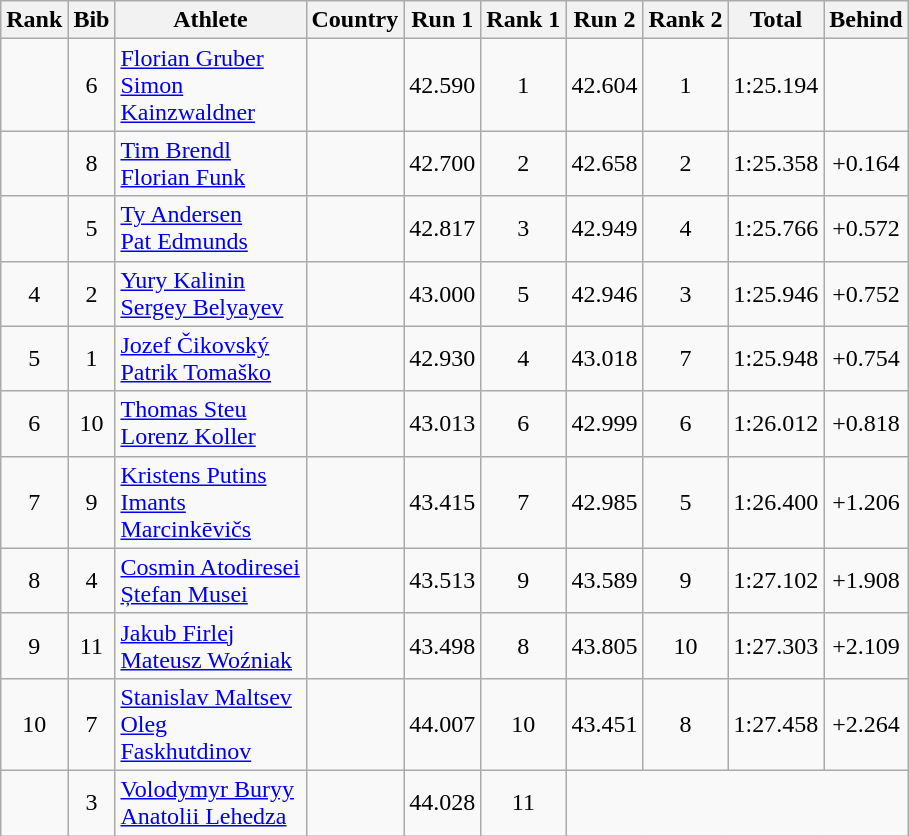<table class="wikitable sortable" style="text-align:center">
<tr>
<th>Rank</th>
<th>Bib</th>
<th width=120>Athlete</th>
<th>Country</th>
<th>Run 1</th>
<th>Rank 1</th>
<th>Run 2</th>
<th>Rank 2</th>
<th>Total</th>
<th>Behind</th>
</tr>
<tr>
<td></td>
<td>6</td>
<td align=left><a href='#'>Florian Gruber</a><br><a href='#'>Simon Kainzwaldner</a></td>
<td align=left></td>
<td>42.590</td>
<td>1</td>
<td>42.604</td>
<td>1</td>
<td>1:25.194</td>
<td></td>
</tr>
<tr>
<td></td>
<td>8</td>
<td align=left><a href='#'>Tim Brendl</a><br><a href='#'>Florian Funk</a></td>
<td align=left></td>
<td>42.700</td>
<td>2</td>
<td>42.658</td>
<td>2</td>
<td>1:25.358</td>
<td>+0.164</td>
</tr>
<tr>
<td></td>
<td>5</td>
<td align=left><a href='#'>Ty Andersen</a><br><a href='#'>Pat Edmunds</a></td>
<td align=left></td>
<td>42.817</td>
<td>3</td>
<td>42.949</td>
<td>4</td>
<td>1:25.766</td>
<td>+0.572</td>
</tr>
<tr>
<td>4</td>
<td>2</td>
<td align=left><a href='#'>Yury Kalinin</a><br><a href='#'>Sergey Belyayev</a></td>
<td align=left></td>
<td>43.000</td>
<td>5</td>
<td>42.946</td>
<td>3</td>
<td>1:25.946</td>
<td>+0.752</td>
</tr>
<tr>
<td>5</td>
<td>1</td>
<td align=left><a href='#'>Jozef Čikovský</a><br><a href='#'>Patrik Tomaško</a></td>
<td align=left></td>
<td>42.930</td>
<td>4</td>
<td>43.018</td>
<td>7</td>
<td>1:25.948</td>
<td>+0.754</td>
</tr>
<tr>
<td>6</td>
<td>10</td>
<td align=left><a href='#'>Thomas Steu</a><br><a href='#'>Lorenz Koller</a></td>
<td align=left></td>
<td>43.013</td>
<td>6</td>
<td>42.999</td>
<td>6</td>
<td>1:26.012</td>
<td>+0.818</td>
</tr>
<tr>
<td>7</td>
<td>9</td>
<td align=left><a href='#'>Kristens Putins</a><br><a href='#'>Imants Marcinkēvičs</a></td>
<td align=left></td>
<td>43.415</td>
<td>7</td>
<td>42.985</td>
<td>5</td>
<td>1:26.400</td>
<td>+1.206</td>
</tr>
<tr>
<td>8</td>
<td>4</td>
<td align=left><a href='#'>Cosmin Atodiresei</a><br><a href='#'>Ștefan Musei</a></td>
<td align=left></td>
<td>43.513</td>
<td>9</td>
<td>43.589</td>
<td>9</td>
<td>1:27.102</td>
<td>+1.908</td>
</tr>
<tr>
<td>9</td>
<td>11</td>
<td align=left><a href='#'>Jakub Firlej</a><br><a href='#'>Mateusz Woźniak</a></td>
<td align=left></td>
<td>43.498</td>
<td>8</td>
<td>43.805</td>
<td>10</td>
<td>1:27.303</td>
<td>+2.109</td>
</tr>
<tr>
<td>10</td>
<td>7</td>
<td align=left><a href='#'>Stanislav Maltsev</a><br><a href='#'>Oleg Faskhutdinov</a></td>
<td align=left></td>
<td>44.007</td>
<td>10</td>
<td>43.451</td>
<td>8</td>
<td>1:27.458</td>
<td>+2.264</td>
</tr>
<tr>
<td></td>
<td>3</td>
<td align=left><a href='#'>Volodymyr Buryy</a><br><a href='#'>Anatolii Lehedza</a></td>
<td align=left></td>
<td>44.028</td>
<td>11</td>
<td colspan=4></td>
</tr>
</table>
